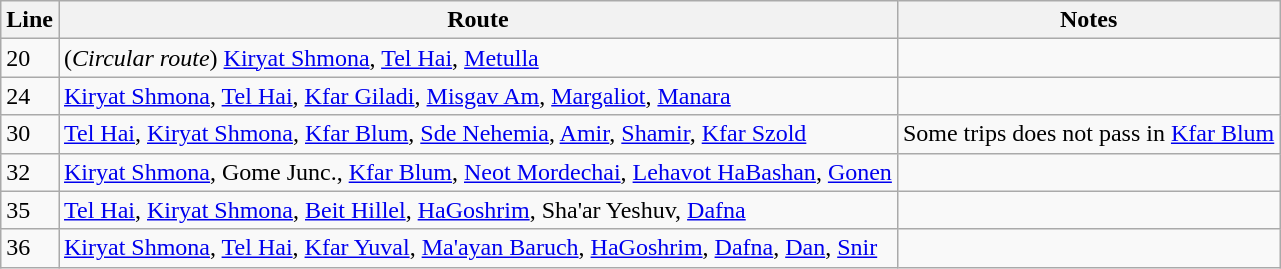<table class="wikitable">
<tr>
<th>Line</th>
<th>Route</th>
<th>Notes</th>
</tr>
<tr>
<td>20</td>
<td>(<em>Circular route</em>) <a href='#'>Kiryat Shmona</a>, <a href='#'>Tel Hai</a>, <a href='#'>Metulla</a></td>
<td></td>
</tr>
<tr>
<td>24</td>
<td><a href='#'>Kiryat Shmona</a>, <a href='#'>Tel Hai</a>, <a href='#'>Kfar Giladi</a>, <a href='#'>Misgav Am</a>, <a href='#'>Margaliot</a>, <a href='#'>Manara</a></td>
<td></td>
</tr>
<tr>
<td>30</td>
<td><a href='#'>Tel Hai</a>, <a href='#'>Kiryat Shmona</a>, <a href='#'>Kfar Blum</a>, <a href='#'>Sde Nehemia</a>, <a href='#'>Amir</a>, <a href='#'>Shamir</a>, <a href='#'>Kfar Szold</a></td>
<td>Some trips does not pass in <a href='#'>Kfar Blum</a></td>
</tr>
<tr>
<td>32</td>
<td><a href='#'>Kiryat Shmona</a>, Gome Junc., <a href='#'>Kfar Blum</a>, <a href='#'>Neot Mordechai</a>, <a href='#'>Lehavot HaBashan</a>, <a href='#'>Gonen</a></td>
<td></td>
</tr>
<tr>
<td>35</td>
<td><a href='#'>Tel Hai</a>, <a href='#'>Kiryat Shmona</a>, <a href='#'>Beit Hillel</a>, <a href='#'>HaGoshrim</a>, Sha'ar Yeshuv, <a href='#'>Dafna</a></td>
<td></td>
</tr>
<tr>
<td>36</td>
<td><a href='#'>Kiryat Shmona</a>, <a href='#'>Tel Hai</a>, <a href='#'>Kfar Yuval</a>, <a href='#'>Ma'ayan Baruch</a>, <a href='#'>HaGoshrim</a>, <a href='#'>Dafna</a>, <a href='#'>Dan</a>, <a href='#'>Snir</a></td>
<td></td>
</tr>
</table>
